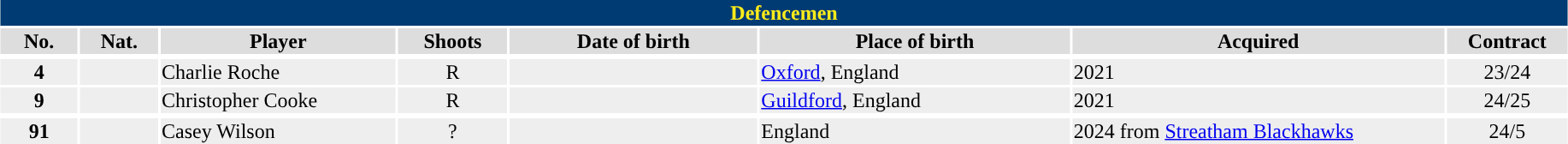<table class="toccolours"  style="width:97%; clear:both; margin:1.5em auto; text-align:center;">
<tr style="background:#ddd;">
<th colspan="11" style="background:#003b73; color:#fdeb1b;”">Defencemen</th>
</tr>
<tr style="background:#ddd;">
<th width=5%>No.</th>
<th width=5%>Nat.</th>
<th !width=22%>Player</th>
<th width=7%>Shoots</th>
<th width=16%>Date of birth</th>
<th width=20%>Place of birth</th>
<th width=24%>Acquired</th>
<td><strong>Contract</strong></td>
</tr>
<tr style="background:#eee;">
</tr>
<tr style="background:#eee;">
<td><strong>4</strong></td>
<td></td>
<td align=left>Charlie Roche</td>
<td>R</td>
<td align=left></td>
<td align=left><a href='#'>Oxford</a>, England</td>
<td align=left>2021</td>
<td>23/24</td>
</tr>
<tr style="background:#eee;">
<td><strong>9</strong></td>
<td></td>
<td align=left>Christopher Cooke</td>
<td>R</td>
<td align=left></td>
<td align=left><a href='#'>Guildford</a>, England</td>
<td align=left>2021</td>
<td>24/25</td>
</tr>
<tr style="background:#eee;">
</tr>
<tr style="background:#eee;">
<td><strong>91</strong></td>
<td></td>
<td align=left>Casey Wilson</td>
<td>?</td>
<td align=left></td>
<td align=left>England</td>
<td align=left>2024 from <a href='#'>Streatham Blackhawks</a></td>
<td>24/5</td>
</tr>
</table>
